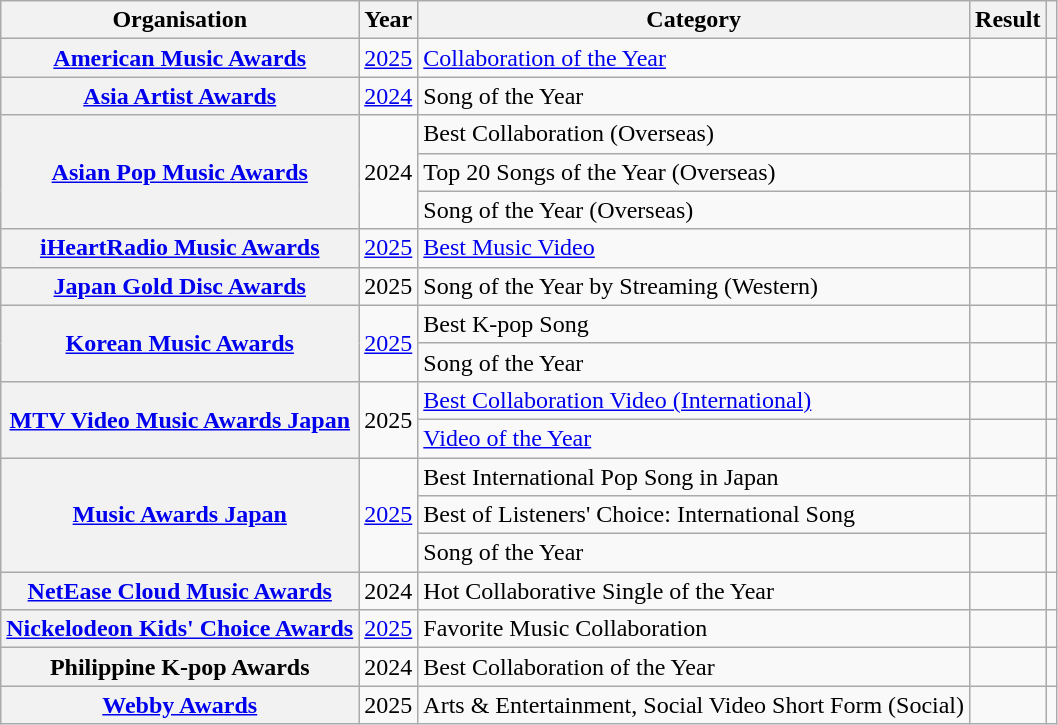<table class="wikitable sortable plainrowheaders" style="border:none; margin:0;">
<tr>
<th scope="col">Organisation</th>
<th scope="col">Year</th>
<th scope="col">Category</th>
<th scope="col">Result</th>
<th class="unsortable" scope="col"></th>
</tr>
<tr>
<th scope="row"><a href='#'>American Music Awards</a></th>
<td style="text-align:center"><a href='#'>2025</a></td>
<td><a href='#'>Collaboration of the Year</a></td>
<td></td>
<td style="text-align:center"></td>
</tr>
<tr>
<th scope="row"><a href='#'>Asia Artist Awards</a></th>
<td style="text-align:center"><a href='#'>2024</a></td>
<td>Song of the Year</td>
<td></td>
<td style="text-align:center"></td>
</tr>
<tr>
<th scope="row" rowspan="3"><a href='#'>Asian Pop Music Awards</a></th>
<td style="text-align:center" rowspan="3">2024</td>
<td>Best Collaboration (Overseas)</td>
<td></td>
<td style="text-align:center"></td>
</tr>
<tr>
<td>Top 20 Songs of the Year (Overseas)</td>
<td></td>
<td style="text-align:center"></td>
</tr>
<tr>
<td>Song of the Year (Overseas)</td>
<td></td>
<td style="text-align:center"></td>
</tr>
<tr>
<th scope="row"><a href='#'>iHeartRadio Music Awards</a></th>
<td style="text-align:center"><a href='#'>2025</a></td>
<td><a href='#'>Best Music Video</a></td>
<td></td>
<td style="text-align:center"></td>
</tr>
<tr>
<th scope="row"><a href='#'>Japan Gold Disc Awards</a></th>
<td style="text-align:center">2025</td>
<td>Song of the Year by Streaming (Western)</td>
<td></td>
<td style="text-align:center"></td>
</tr>
<tr>
<th scope="row" rowspan="2"><a href='#'>Korean Music Awards</a></th>
<td rowspan="2" style="text-align:center"><a href='#'>2025</a></td>
<td>Best K-pop Song</td>
<td></td>
<td style="text-align:center"></td>
</tr>
<tr>
<td>Song of the Year</td>
<td></td>
<td style="text-align:center"></td>
</tr>
<tr>
<th scope="row" rowspan="2"><a href='#'>MTV Video Music Awards Japan</a></th>
<td style="text-align:center" rowspan="2">2025</td>
<td><a href='#'>Best Collaboration Video (International)</a></td>
<td></td>
<td style="text-align:center"></td>
</tr>
<tr>
<td><a href='#'>Video of the Year</a></td>
<td></td>
<td style="text-align:center"></td>
</tr>
<tr>
<th scope="row" rowspan="3"><a href='#'>Music Awards Japan</a></th>
<td style="text-align:center" rowspan="3"><a href='#'>2025</a></td>
<td>Best International Pop Song in Japan</td>
<td></td>
<td style="text-align:center"></td>
</tr>
<tr>
<td>Best of Listeners' Choice: International Song</td>
<td></td>
<td style="text-align:center" rowspan="2"></td>
</tr>
<tr>
<td>Song of the Year</td>
<td></td>
</tr>
<tr>
<th scope="row"><a href='#'>NetEase Cloud Music Awards</a></th>
<td style="text-align:center">2024</td>
<td>Hot Collaborative Single of the Year</td>
<td></td>
<td style="text-align:center"></td>
</tr>
<tr>
<th scope="row"><a href='#'>Nickelodeon Kids' Choice Awards</a></th>
<td style="text-align:center"><a href='#'>2025</a></td>
<td>Favorite Music Collaboration</td>
<td></td>
<td style="text-align:center"></td>
</tr>
<tr>
<th scope="row">Philippine K-pop Awards</th>
<td style="text-align:center">2024</td>
<td>Best Collaboration of the Year</td>
<td></td>
<td style="text-align:center"></td>
</tr>
<tr>
<th scope="row"><a href='#'>Webby Awards</a></th>
<td style="text-align:center">2025</td>
<td>Arts & Entertainment, Social Video Short Form (Social)</td>
<td></td>
<td style="text-align:center"></td>
</tr>
</table>
